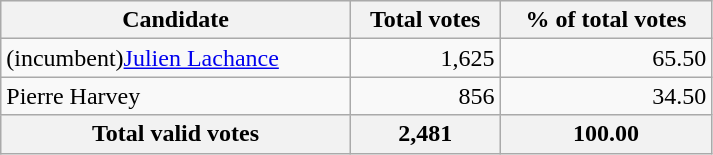<table style="width:475px;" class="wikitable">
<tr bgcolor="#EEEEEE">
<th align="left">Candidate</th>
<th align="right">Total votes</th>
<th align="right">% of total votes</th>
</tr>
<tr>
<td align="left">(incumbent)<a href='#'>Julien Lachance</a></td>
<td align="right">1,625</td>
<td align="right">65.50</td>
</tr>
<tr>
<td align="left">Pierre Harvey</td>
<td align="right">856</td>
<td align="right">34.50</td>
</tr>
<tr bgcolor="#EEEEEE">
<th align="left">Total valid votes</th>
<th align="right"><strong>2,481</strong></th>
<th align="right"><strong>100.00</strong></th>
</tr>
</table>
